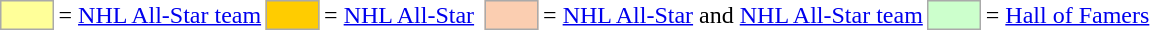<table>
<tr>
<td style="background-color:#FFFF99; border:1px solid #aaaaaa; width:2em;"></td>
<td>= <a href='#'>NHL All-Star team</a></td>
<td style="background-color:#FFCC00; border:1px solid #aaaaaa; width:2em;"></td>
<td>= <a href='#'>NHL All-Star</a></td>
<td></td>
<td style="background-color:#FBCEB1; border:1px solid #aaaaaa; width:2em;"></td>
<td>= <a href='#'>NHL All-Star</a>  and <a href='#'>NHL All-Star team</a></td>
<td style="background-color:#CCFFCC; border:1px solid #aaaaaa; width:2em;"></td>
<td>= <a href='#'>Hall of Famers</a></td>
</tr>
</table>
